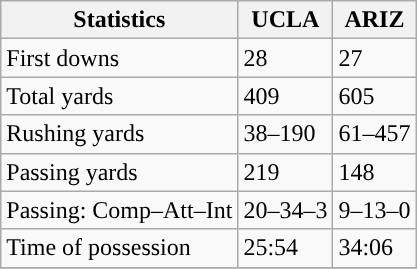<table class="wikitable" style="float: left;">
<tr>
<th>Statistics</th>
<th>UCLA</th>
<th>ARIZ</th>
</tr>
<tr>
<td>First downs</td>
<td>28</td>
<td>27</td>
</tr>
<tr>
<td>Total yards</td>
<td>409</td>
<td>605</td>
</tr>
<tr>
<td>Rushing yards</td>
<td>38–190</td>
<td>61–457</td>
</tr>
<tr>
<td>Passing yards</td>
<td>219</td>
<td>148</td>
</tr>
<tr>
<td>Passing: Comp–Att–Int</td>
<td>20–34–3</td>
<td>9–13–0</td>
</tr>
<tr>
<td>Time of possession</td>
<td>25:54</td>
<td>34:06</td>
</tr>
<tr>
</tr>
</table>
